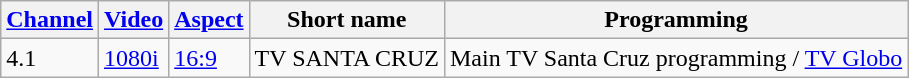<table class="wikitable">
<tr>
<th><a href='#'>Channel</a></th>
<th><a href='#'>Video</a></th>
<th><a href='#'>Aspect</a></th>
<th>Short name</th>
<th>Programming</th>
</tr>
<tr>
<td>4.1</td>
<td><a href='#'>1080i</a></td>
<td><a href='#'>16:9</a></td>
<td>TV SANTA CRUZ</td>
<td>Main TV Santa Cruz programming / <a href='#'>TV Globo</a></td>
</tr>
</table>
